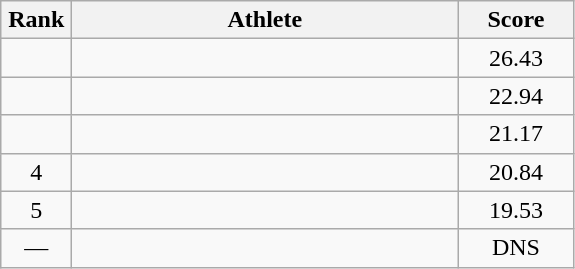<table class=wikitable style="text-align:center">
<tr>
<th width=40>Rank</th>
<th width=250>Athlete</th>
<th width=70>Score</th>
</tr>
<tr>
<td></td>
<td align=left></td>
<td>26.43</td>
</tr>
<tr>
<td></td>
<td align=left></td>
<td>22.94</td>
</tr>
<tr>
<td></td>
<td align=left></td>
<td>21.17</td>
</tr>
<tr>
<td>4</td>
<td align=left></td>
<td>20.84</td>
</tr>
<tr>
<td>5</td>
<td align=left></td>
<td>19.53</td>
</tr>
<tr>
<td>—</td>
<td align=left></td>
<td>DNS</td>
</tr>
</table>
